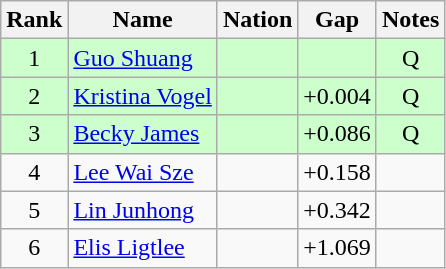<table class="wikitable sortable" style="text-align:center">
<tr>
<th>Rank</th>
<th>Name</th>
<th>Nation</th>
<th>Gap</th>
<th>Notes</th>
</tr>
<tr bgcolor=ccffcc>
<td>1</td>
<td align=left><a href='#'>Guo Shuang</a></td>
<td align=left></td>
<td></td>
<td>Q</td>
</tr>
<tr bgcolor=ccffcc>
<td>2</td>
<td align=left><a href='#'>Kristina Vogel</a></td>
<td align=left></td>
<td>+0.004</td>
<td>Q</td>
</tr>
<tr bgcolor=ccffcc>
<td>3</td>
<td align=left><a href='#'>Becky James</a></td>
<td align=left></td>
<td>+0.086</td>
<td>Q</td>
</tr>
<tr>
<td>4</td>
<td align=left><a href='#'>Lee Wai Sze</a></td>
<td align=left></td>
<td>+0.158</td>
<td></td>
</tr>
<tr>
<td>5</td>
<td align=left><a href='#'>Lin Junhong</a></td>
<td align=left></td>
<td>+0.342</td>
<td></td>
</tr>
<tr>
<td>6</td>
<td align=left><a href='#'>Elis Ligtlee</a></td>
<td align=left></td>
<td>+1.069</td>
<td></td>
</tr>
</table>
